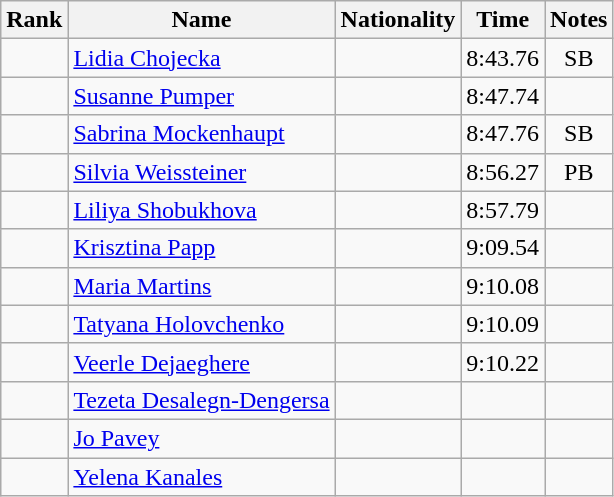<table class="wikitable sortable" style="text-align:center">
<tr>
<th>Rank</th>
<th>Name</th>
<th>Nationality</th>
<th>Time</th>
<th>Notes</th>
</tr>
<tr>
<td></td>
<td align="left"><a href='#'>Lidia Chojecka</a></td>
<td align=left></td>
<td>8:43.76</td>
<td>SB</td>
</tr>
<tr>
<td></td>
<td align="left"><a href='#'>Susanne Pumper</a></td>
<td align=left></td>
<td>8:47.74</td>
<td></td>
</tr>
<tr>
<td></td>
<td align="left"><a href='#'>Sabrina Mockenhaupt</a></td>
<td align=left></td>
<td>8:47.76</td>
<td>SB</td>
</tr>
<tr>
<td></td>
<td align="left"><a href='#'>Silvia Weissteiner</a></td>
<td align=left></td>
<td>8:56.27</td>
<td>PB</td>
</tr>
<tr>
<td></td>
<td align="left"><a href='#'>Liliya Shobukhova</a></td>
<td align=left></td>
<td>8:57.79</td>
<td></td>
</tr>
<tr>
<td></td>
<td align="left"><a href='#'>Krisztina Papp</a></td>
<td align=left></td>
<td>9:09.54</td>
<td></td>
</tr>
<tr>
<td></td>
<td align="left"><a href='#'>Maria Martins</a></td>
<td align=left></td>
<td>9:10.08</td>
<td></td>
</tr>
<tr>
<td></td>
<td align="left"><a href='#'>Tatyana Holovchenko</a></td>
<td align=left></td>
<td>9:10.09</td>
<td></td>
</tr>
<tr>
<td></td>
<td align="left"><a href='#'>Veerle Dejaeghere</a></td>
<td align=left></td>
<td>9:10.22</td>
<td></td>
</tr>
<tr>
<td></td>
<td align="left"><a href='#'>Tezeta Desalegn-Dengersa</a></td>
<td align=left></td>
<td></td>
<td></td>
</tr>
<tr>
<td></td>
<td align="left"><a href='#'>Jo Pavey</a></td>
<td align=left></td>
<td></td>
<td></td>
</tr>
<tr>
<td></td>
<td align="left"><a href='#'>Yelena Kanales</a></td>
<td align=left></td>
<td></td>
<td></td>
</tr>
</table>
